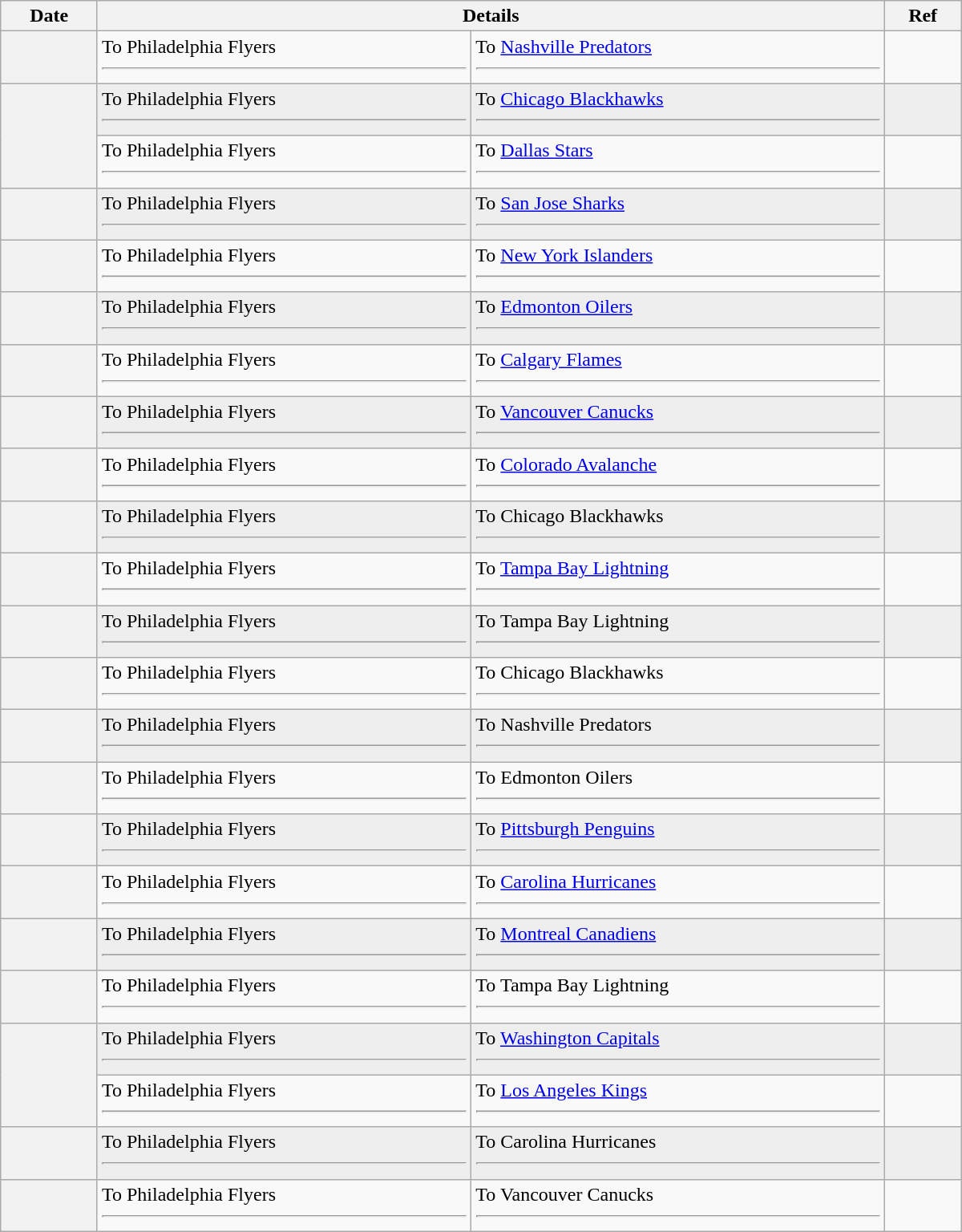<table class="wikitable plainrowheaders" style="width: 50em;">
<tr>
<th scope="col">Date</th>
<th scope="col" colspan="2">Details</th>
<th scope="col">Ref</th>
</tr>
<tr>
<th scope="row"></th>
<td valign="top">To Philadelphia Flyers <hr> </td>
<td valign="top">To <a href='#'>Nashville Predators</a> <hr></td>
<td></td>
</tr>
<tr bgcolor="#eeeeee">
<th scope="row" rowspan=2></th>
<td valign="top">To Philadelphia Flyers <hr> </td>
<td valign="top">To <a href='#'>Chicago Blackhawks</a> <hr></td>
<td></td>
</tr>
<tr>
<td valign="top">To Philadelphia Flyers <hr> </td>
<td valign="top">To <a href='#'>Dallas Stars</a> <hr> </td>
<td></td>
</tr>
<tr bgcolor="#eeeeee">
<th scope="row"></th>
<td valign="top">To Philadelphia Flyers <hr> </td>
<td valign="top">To <a href='#'>San Jose Sharks</a> <hr> </td>
<td></td>
</tr>
<tr>
<th scope="row"></th>
<td valign="top">To Philadelphia Flyers <hr> </td>
<td valign="top">To <a href='#'>New York Islanders</a> <hr> </td>
<td></td>
</tr>
<tr bgcolor="#eeeeee">
<th scope="row"></th>
<td valign="top">To Philadelphia Flyers <hr> </td>
<td valign="top">To <a href='#'>Edmonton Oilers</a> <hr></td>
<td></td>
</tr>
<tr>
<th scope="row"></th>
<td valign="top">To Philadelphia Flyers <hr> </td>
<td valign="top">To <a href='#'>Calgary Flames</a> <hr></td>
<td></td>
</tr>
<tr bgcolor="#eeeeee">
<th scope="row"></th>
<td valign="top">To Philadelphia Flyers <hr> </td>
<td valign="top">To <a href='#'>Vancouver Canucks</a> <hr></td>
<td></td>
</tr>
<tr>
<th scope="row"></th>
<td valign="top">To Philadelphia Flyers <hr> </td>
<td valign="top">To <a href='#'>Colorado Avalanche</a> <hr></td>
<td></td>
</tr>
<tr bgcolor="#eeeeee">
<th scope="row"></th>
<td valign="top">To Philadelphia Flyers <hr> </td>
<td valign="top">To Chicago Blackhawks <hr></td>
<td></td>
</tr>
<tr>
<th scope="row"></th>
<td valign="top">To Philadelphia Flyers <hr> </td>
<td valign="top">To <a href='#'>Tampa Bay Lightning</a> <hr></td>
<td></td>
</tr>
<tr bgcolor="#eeeeee">
<th scope="row"></th>
<td valign="top">To Philadelphia Flyers <hr> </td>
<td valign="top">To Tampa Bay Lightning <hr></td>
<td></td>
</tr>
<tr>
<th scope="row"></th>
<td valign="top">To Philadelphia Flyers <hr> </td>
<td valign="top">To Chicago Blackhawks <hr></td>
<td></td>
</tr>
<tr bgcolor="#eeeeee">
<th scope="row"></th>
<td valign="top">To Philadelphia Flyers <hr> </td>
<td valign="top">To Nashville Predators <hr></td>
<td></td>
</tr>
<tr>
<th scope="row"></th>
<td valign="top">To Philadelphia Flyers <hr> </td>
<td valign="top">To Edmonton Oilers <hr></td>
<td></td>
</tr>
<tr bgcolor="#eeeeee">
<th scope="row"></th>
<td valign="top">To Philadelphia Flyers <hr> </td>
<td valign="top">To <a href='#'>Pittsburgh Penguins</a> <hr> </td>
<td></td>
</tr>
<tr>
<th scope="row"></th>
<td valign="top">To Philadelphia Flyers <hr> </td>
<td valign="top">To <a href='#'>Carolina Hurricanes</a> <hr></td>
<td></td>
</tr>
<tr bgcolor="#eeeeee">
<th scope="row"></th>
<td valign="top">To Philadelphia Flyers <hr> </td>
<td valign="top">To <a href='#'>Montreal Canadiens</a> <hr></td>
<td></td>
</tr>
<tr>
<th scope="row"></th>
<td valign="top">To Philadelphia Flyers <hr> </td>
<td valign="top">To Tampa Bay Lightning <hr></td>
<td></td>
</tr>
<tr bgcolor="#eeeeee">
<th scope="row" rowspan=2></th>
<td valign="top">To Philadelphia Flyers <hr> </td>
<td valign="top">To <a href='#'>Washington Capitals</a> <hr></td>
<td></td>
</tr>
<tr>
<td valign="top">To Philadelphia Flyers <hr> </td>
<td valign="top">To <a href='#'>Los Angeles Kings</a> <hr></td>
<td></td>
</tr>
<tr bgcolor="#eeeeee">
<th scope="row"></th>
<td valign="top">To Philadelphia Flyers <hr></td>
<td valign="top">To Carolina Hurricanes <hr></td>
<td></td>
</tr>
<tr>
<th scope="row"></th>
<td valign="top">To Philadelphia Flyers <hr></td>
<td valign="top">To Vancouver Canucks <hr> </td>
<td></td>
</tr>
</table>
